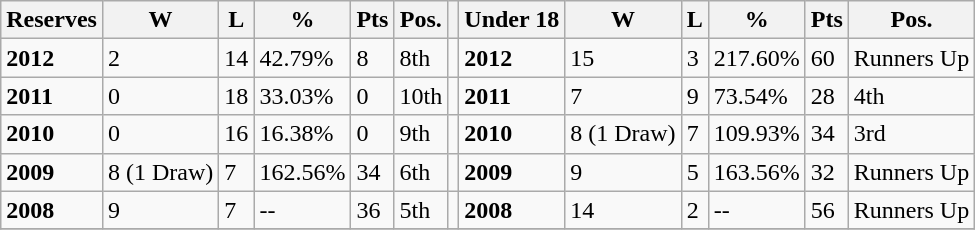<table class="wikitable">
<tr>
<th style= width="100"><span><strong>Reserves</strong></span></th>
<th style= width="60">W</th>
<th style= width="30">L</th>
<th style= width="30">%</th>
<th style= width="30">Pts</th>
<th style= width="30">Pos.</th>
<th style= width="30"></th>
<th style= width="100"><span><strong>Under 18</strong></span></th>
<th style= width="60">W</th>
<th style= width="30">L</th>
<th style= width="30">%</th>
<th style= width="30">Pts</th>
<th style= width="80">Pos.</th>
</tr>
<tr>
<td><strong>2012</strong></td>
<td>2</td>
<td>14</td>
<td>42.79%</td>
<td>8</td>
<td>8th</td>
<td></td>
<td><strong>2012</strong></td>
<td>15</td>
<td>3</td>
<td>217.60%</td>
<td>60</td>
<td>Runners Up</td>
</tr>
<tr>
<td><strong>2011</strong></td>
<td>0</td>
<td>18</td>
<td>33.03%</td>
<td>0</td>
<td>10th</td>
<td></td>
<td><strong>2011</strong></td>
<td>7</td>
<td>9</td>
<td>73.54%</td>
<td>28</td>
<td>4th</td>
</tr>
<tr>
<td><strong>2010</strong></td>
<td>0</td>
<td>16</td>
<td>16.38%</td>
<td>0</td>
<td>9th</td>
<td></td>
<td><strong>2010</strong></td>
<td>8 (1 Draw)</td>
<td>7</td>
<td>109.93%</td>
<td>34</td>
<td>3rd</td>
</tr>
<tr>
<td><strong>2009</strong></td>
<td>8 (1 Draw)</td>
<td>7</td>
<td>162.56%</td>
<td>34</td>
<td>6th</td>
<td></td>
<td><strong>2009</strong></td>
<td>9</td>
<td>5</td>
<td>163.56%</td>
<td>32</td>
<td>Runners Up</td>
</tr>
<tr>
<td><strong>2008</strong></td>
<td>9</td>
<td>7</td>
<td>--</td>
<td>36</td>
<td>5th</td>
<td></td>
<td><strong>2008</strong></td>
<td>14</td>
<td>2</td>
<td>--</td>
<td>56</td>
<td>Runners Up</td>
</tr>
<tr>
</tr>
</table>
